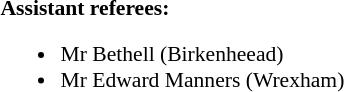<table style="width:100%; font-size:90%;">
<tr>
<td><br><strong>Assistant referees:</strong><ul><li>Mr Bethell (Birkenheead)</li><li>Mr Edward Manners (Wrexham)</li></ul></td>
</tr>
</table>
